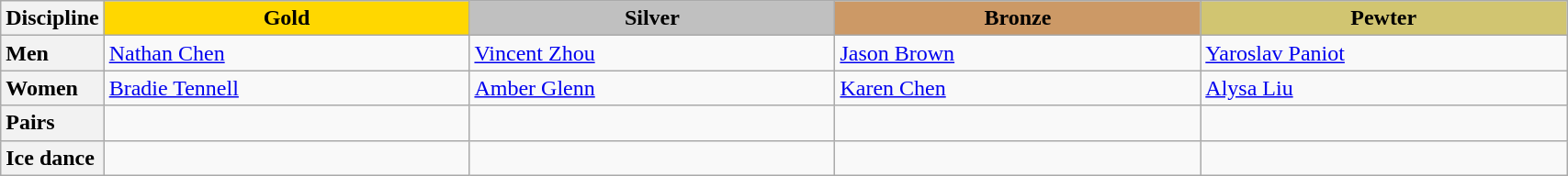<table class="wikitable unsortable" style="text-align:left; width:90%">
<tr>
<th scope="col">Discipline</th>
<td scope="col" style="text-align:center; width:25%; background:gold"><strong>Gold</strong></td>
<td scope="col" style="text-align:center; width:25%; background:silver"><strong>Silver</strong></td>
<td scope="col" style="text-align:center; width:25%; background:#c96"><strong>Bronze</strong></td>
<td scope="col" style="text-align:center; width:25%; background:#d1c571"><strong>Pewter</strong></td>
</tr>
<tr>
<th scope="row" style="text-align:left">Men</th>
<td><a href='#'>Nathan Chen</a></td>
<td><a href='#'>Vincent Zhou</a></td>
<td><a href='#'>Jason Brown</a></td>
<td><a href='#'>Yaroslav Paniot</a></td>
</tr>
<tr>
<th scope="row" style="text-align:left">Women</th>
<td><a href='#'>Bradie Tennell</a></td>
<td><a href='#'>Amber Glenn</a></td>
<td><a href='#'>Karen Chen</a></td>
<td><a href='#'>Alysa Liu</a></td>
</tr>
<tr>
<th scope="row" style="text-align:left">Pairs</th>
<td></td>
<td></td>
<td></td>
<td></td>
</tr>
<tr>
<th scope="row" style="text-align:left">Ice dance</th>
<td></td>
<td></td>
<td></td>
<td></td>
</tr>
</table>
